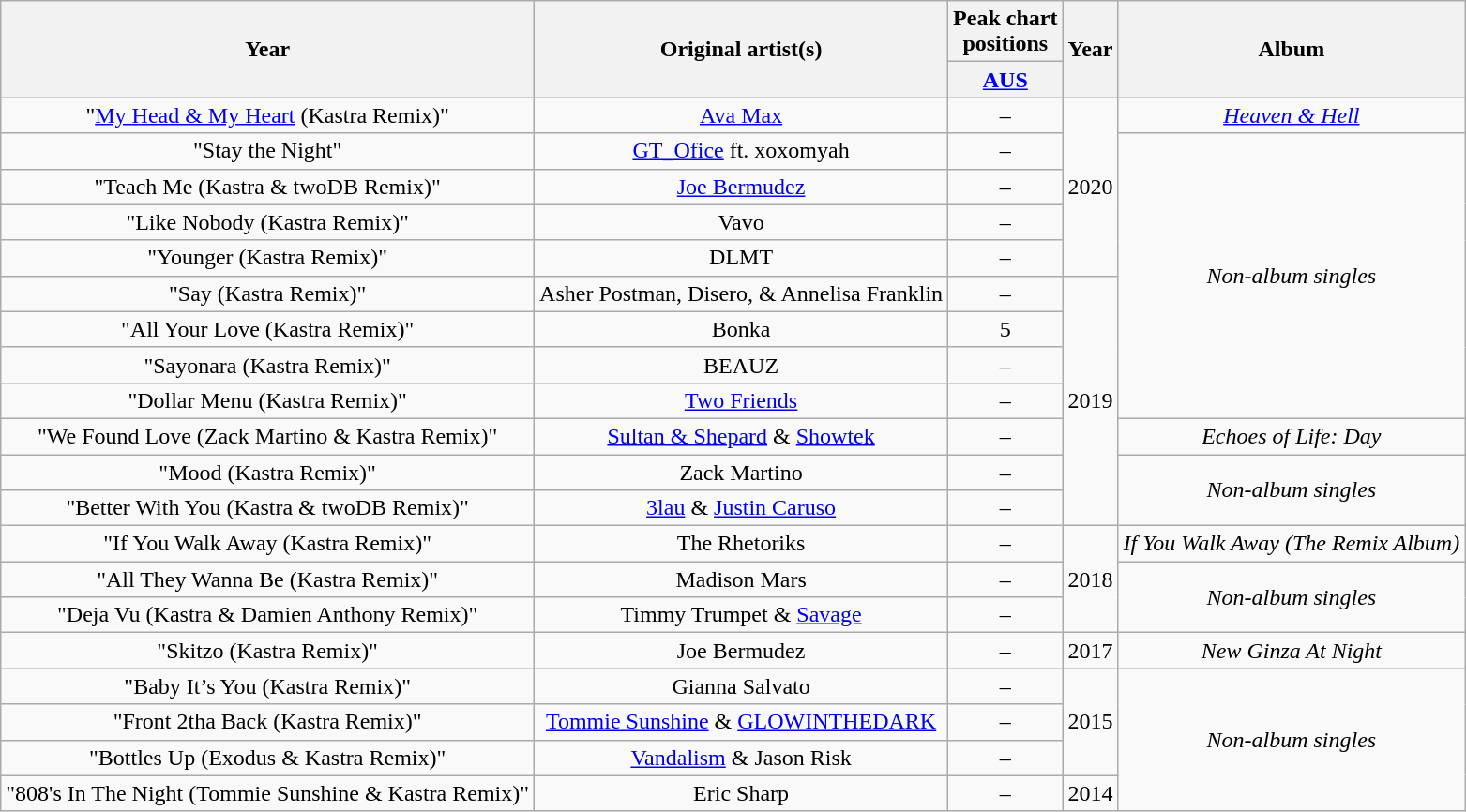<table class="wikitable plainrowheaders" style="text-align:center;">
<tr>
<th rowspan="2" scope="col">Year</th>
<th rowspan="2" scope="col">Original artist(s)</th>
<th>Peak chart<br>positions</th>
<th rowspan="2">Year</th>
<th rowspan="2">Album</th>
</tr>
<tr>
<th><a href='#'>AUS</a></th>
</tr>
<tr>
<td>"<a href='#'>My Head & My Heart</a> (Kastra Remix)"</td>
<td><a href='#'>Ava Max</a></td>
<td>–</td>
<td rowspan="5">2020</td>
<td><a href='#'><em>Heaven & Hell</em></a></td>
</tr>
<tr>
<td>"Stay the Night"</td>
<td><a href='#'>GT_Ofice</a> ft. xoxomyah</td>
<td>–</td>
<td rowspan="8"><em>Non-album singles</em></td>
</tr>
<tr>
<td>"Teach Me (Kastra & twoDB Remix)"</td>
<td><a href='#'>Joe Bermudez</a></td>
<td>–</td>
</tr>
<tr>
<td>"Like Nobody (Kastra Remix)"</td>
<td>Vavo</td>
<td>–</td>
</tr>
<tr>
<td>"Younger (Kastra Remix)"</td>
<td>DLMT</td>
<td>–</td>
</tr>
<tr>
<td>"Say (Kastra Remix)"</td>
<td>Asher Postman, Disero, & Annelisa Franklin</td>
<td>–</td>
<td rowspan="7">2019</td>
</tr>
<tr>
<td>"All Your Love (Kastra Remix)"</td>
<td>Bonka</td>
<td>5</td>
</tr>
<tr>
<td>"Sayonara (Kastra Remix)"</td>
<td>BEAUZ</td>
<td>–</td>
</tr>
<tr>
<td>"Dollar Menu (Kastra Remix)"</td>
<td><a href='#'>Two Friends</a></td>
<td>–</td>
</tr>
<tr>
<td>"We Found Love (Zack Martino & Kastra Remix)"</td>
<td><a href='#'>Sultan & Shepard</a> & <a href='#'>Showtek</a></td>
<td>–</td>
<td><em>Echoes of Life: Day</em></td>
</tr>
<tr>
<td>"Mood (Kastra Remix)"</td>
<td>Zack Martino</td>
<td>–</td>
<td rowspan="2"><em>Non-album singles</em></td>
</tr>
<tr>
<td>"Better With You (Kastra & twoDB Remix)"</td>
<td><a href='#'>3lau</a> & <a href='#'>Justin Caruso</a></td>
<td>–</td>
</tr>
<tr>
<td>"If You Walk Away (Kastra Remix)"</td>
<td>The Rhetoriks</td>
<td>–</td>
<td rowspan="3">2018</td>
<td><em>If You Walk Away (The Remix Album)</em></td>
</tr>
<tr>
<td>"All They Wanna Be (Kastra Remix)"</td>
<td>Madison Mars</td>
<td>–</td>
<td rowspan="2"><em>Non-album singles</em></td>
</tr>
<tr>
<td>"Deja Vu (Kastra & Damien Anthony Remix)"</td>
<td>Timmy Trumpet & <a href='#'>Savage</a></td>
<td>–</td>
</tr>
<tr>
<td>"Skitzo (Kastra Remix)"</td>
<td>Joe Bermudez</td>
<td>–</td>
<td>2017</td>
<td><em>New Ginza At Night</em></td>
</tr>
<tr>
<td>"Baby It’s You (Kastra Remix)"</td>
<td>Gianna Salvato</td>
<td>–</td>
<td rowspan="3">2015</td>
<td rowspan="4"><em>Non-album singles</em></td>
</tr>
<tr>
<td>"Front 2tha Back (Kastra Remix)"</td>
<td><a href='#'>Tommie Sunshine</a> & <a href='#'>GLOWINTHEDARK</a></td>
<td>–</td>
</tr>
<tr>
<td>"Bottles Up (Exodus & Kastra Remix)"</td>
<td><a href='#'>Vandalism</a> & Jason Risk</td>
<td>–</td>
</tr>
<tr>
<td>"808's In The Night (Tommie Sunshine & Kastra Remix)"</td>
<td>Eric Sharp</td>
<td>–</td>
<td>2014</td>
</tr>
</table>
